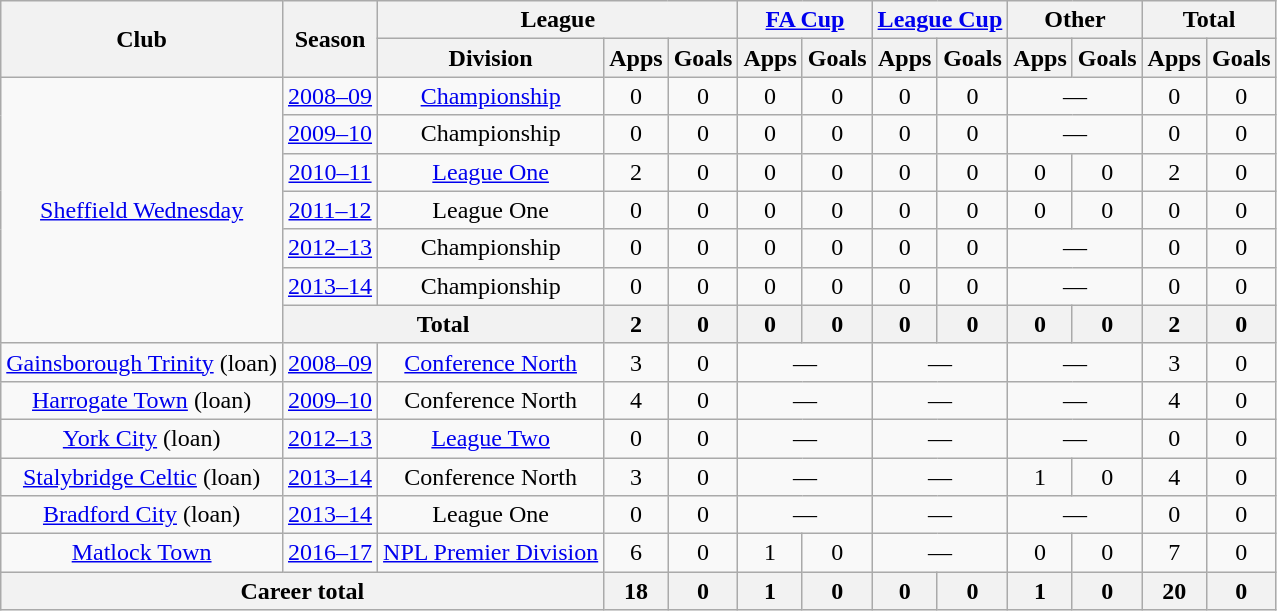<table class=wikitable style="text-align: center;">
<tr>
<th rowspan=2>Club</th>
<th rowspan=2>Season</th>
<th colspan=3>League</th>
<th colspan=2><a href='#'>FA Cup</a></th>
<th colspan=2><a href='#'>League Cup</a></th>
<th colspan=2>Other</th>
<th colspan=2>Total</th>
</tr>
<tr>
<th>Division</th>
<th>Apps</th>
<th>Goals</th>
<th>Apps</th>
<th>Goals</th>
<th>Apps</th>
<th>Goals</th>
<th>Apps</th>
<th>Goals</th>
<th>Apps</th>
<th>Goals</th>
</tr>
<tr>
<td rowspan=7><a href='#'>Sheffield Wednesday</a></td>
<td><a href='#'>2008–09</a></td>
<td><a href='#'>Championship</a></td>
<td>0</td>
<td>0</td>
<td>0</td>
<td>0</td>
<td>0</td>
<td>0</td>
<td colspan=2>—</td>
<td>0</td>
<td>0</td>
</tr>
<tr>
<td><a href='#'>2009–10</a></td>
<td>Championship</td>
<td>0</td>
<td>0</td>
<td>0</td>
<td>0</td>
<td>0</td>
<td>0</td>
<td colspan="2">—</td>
<td>0</td>
<td>0</td>
</tr>
<tr>
<td><a href='#'>2010–11</a></td>
<td><a href='#'>League One</a></td>
<td>2</td>
<td>0</td>
<td>0</td>
<td>0</td>
<td>0</td>
<td>0</td>
<td>0</td>
<td>0</td>
<td>2</td>
<td>0</td>
</tr>
<tr>
<td><a href='#'>2011–12</a></td>
<td>League One</td>
<td>0</td>
<td>0</td>
<td>0</td>
<td>0</td>
<td>0</td>
<td>0</td>
<td>0</td>
<td>0</td>
<td>0</td>
<td>0</td>
</tr>
<tr>
<td><a href='#'>2012–13</a></td>
<td>Championship</td>
<td>0</td>
<td>0</td>
<td>0</td>
<td>0</td>
<td>0</td>
<td>0</td>
<td colspan=2>—</td>
<td>0</td>
<td>0</td>
</tr>
<tr>
<td><a href='#'>2013–14</a></td>
<td>Championship</td>
<td>0</td>
<td>0</td>
<td>0</td>
<td>0</td>
<td>0</td>
<td>0</td>
<td colspan=2>—</td>
<td>0</td>
<td>0</td>
</tr>
<tr>
<th colspan=2>Total</th>
<th>2</th>
<th>0</th>
<th>0</th>
<th>0</th>
<th>0</th>
<th>0</th>
<th>0</th>
<th>0</th>
<th>2</th>
<th>0</th>
</tr>
<tr>
<td><a href='#'>Gainsborough Trinity</a> (loan)</td>
<td><a href='#'>2008–09</a></td>
<td><a href='#'>Conference North</a></td>
<td>3</td>
<td>0</td>
<td colspan=2>—</td>
<td colspan=2>—</td>
<td colspan=2>—</td>
<td>3</td>
<td>0</td>
</tr>
<tr>
<td><a href='#'>Harrogate Town</a> (loan)</td>
<td><a href='#'>2009–10</a></td>
<td>Conference North</td>
<td>4</td>
<td>0</td>
<td colspan=2>—</td>
<td colspan=2>—</td>
<td colspan=2>—</td>
<td>4</td>
<td>0</td>
</tr>
<tr>
<td><a href='#'>York City</a> (loan)</td>
<td><a href='#'>2012–13</a></td>
<td><a href='#'>League Two</a></td>
<td>0</td>
<td>0</td>
<td colspan=2>—</td>
<td colspan=2>—</td>
<td colspan=2>—</td>
<td>0</td>
<td>0</td>
</tr>
<tr>
<td><a href='#'>Stalybridge Celtic</a> (loan)</td>
<td><a href='#'>2013–14</a></td>
<td>Conference North</td>
<td>3</td>
<td>0</td>
<td colspan=2>—</td>
<td colspan=2>—</td>
<td>1</td>
<td>0</td>
<td>4</td>
<td>0</td>
</tr>
<tr>
<td><a href='#'>Bradford City</a> (loan)</td>
<td><a href='#'>2013–14</a></td>
<td>League One</td>
<td>0</td>
<td>0</td>
<td colspan=2>—</td>
<td colspan=2>—</td>
<td colspan=2>—</td>
<td>0</td>
<td>0</td>
</tr>
<tr>
<td><a href='#'>Matlock Town</a></td>
<td><a href='#'>2016–17</a></td>
<td><a href='#'>NPL Premier Division</a></td>
<td>6</td>
<td>0</td>
<td>1</td>
<td>0</td>
<td colspan=2>—</td>
<td>0</td>
<td>0</td>
<td>7</td>
<td>0</td>
</tr>
<tr>
<th colspan=3>Career total</th>
<th>18</th>
<th>0</th>
<th>1</th>
<th>0</th>
<th>0</th>
<th>0</th>
<th>1</th>
<th>0</th>
<th>20</th>
<th>0</th>
</tr>
</table>
